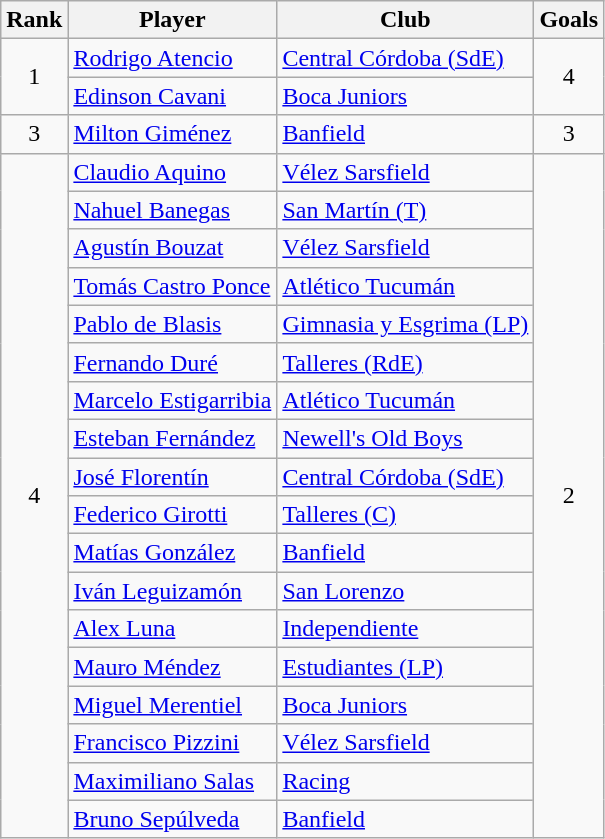<table class=wikitable border=1>
<tr>
<th>Rank</th>
<th>Player</th>
<th>Club</th>
<th>Goals</th>
</tr>
<tr>
<td align=center rowspan=2>1</td>
<td> <a href='#'>Rodrigo Atencio</a></td>
<td><a href='#'>Central Córdoba (SdE)</a></td>
<td align=center rowspan=2>4</td>
</tr>
<tr>
<td> <a href='#'>Edinson Cavani</a></td>
<td><a href='#'>Boca Juniors</a></td>
</tr>
<tr>
<td align=center>3</td>
<td> <a href='#'>Milton Giménez</a></td>
<td><a href='#'>Banfield</a></td>
<td align=center>3</td>
</tr>
<tr>
<td align=center rowspan=18>4</td>
<td> <a href='#'>Claudio Aquino</a></td>
<td><a href='#'>Vélez Sarsfield</a></td>
<td align=center rowspan=18>2</td>
</tr>
<tr>
<td> <a href='#'>Nahuel Banegas</a></td>
<td><a href='#'>San Martín (T)</a></td>
</tr>
<tr>
<td> <a href='#'>Agustín Bouzat</a></td>
<td><a href='#'>Vélez Sarsfield</a></td>
</tr>
<tr>
<td> <a href='#'>Tomás Castro Ponce</a></td>
<td><a href='#'>Atlético Tucumán</a></td>
</tr>
<tr>
<td> <a href='#'>Pablo de Blasis</a></td>
<td><a href='#'>Gimnasia y Esgrima (LP)</a></td>
</tr>
<tr>
<td> <a href='#'>Fernando Duré</a></td>
<td><a href='#'>Talleres (RdE)</a></td>
</tr>
<tr>
<td> <a href='#'>Marcelo Estigarribia</a></td>
<td><a href='#'>Atlético Tucumán</a></td>
</tr>
<tr>
<td> <a href='#'>Esteban Fernández</a></td>
<td><a href='#'>Newell's Old Boys</a></td>
</tr>
<tr>
<td> <a href='#'>José Florentín</a></td>
<td><a href='#'>Central Córdoba (SdE)</a></td>
</tr>
<tr>
<td> <a href='#'>Federico Girotti</a></td>
<td><a href='#'>Talleres (C)</a></td>
</tr>
<tr>
<td> <a href='#'>Matías González</a></td>
<td><a href='#'>Banfield</a></td>
</tr>
<tr>
<td> <a href='#'>Iván Leguizamón</a></td>
<td><a href='#'>San Lorenzo</a></td>
</tr>
<tr>
<td> <a href='#'>Alex Luna</a></td>
<td><a href='#'>Independiente</a></td>
</tr>
<tr>
<td> <a href='#'>Mauro Méndez</a></td>
<td><a href='#'>Estudiantes (LP)</a></td>
</tr>
<tr>
<td> <a href='#'>Miguel Merentiel</a></td>
<td><a href='#'>Boca Juniors</a></td>
</tr>
<tr>
<td> <a href='#'>Francisco Pizzini</a></td>
<td><a href='#'>Vélez Sarsfield</a></td>
</tr>
<tr>
<td> <a href='#'>Maximiliano Salas</a></td>
<td><a href='#'>Racing</a></td>
</tr>
<tr>
<td> <a href='#'>Bruno Sepúlveda</a></td>
<td><a href='#'>Banfield</a></td>
</tr>
</table>
